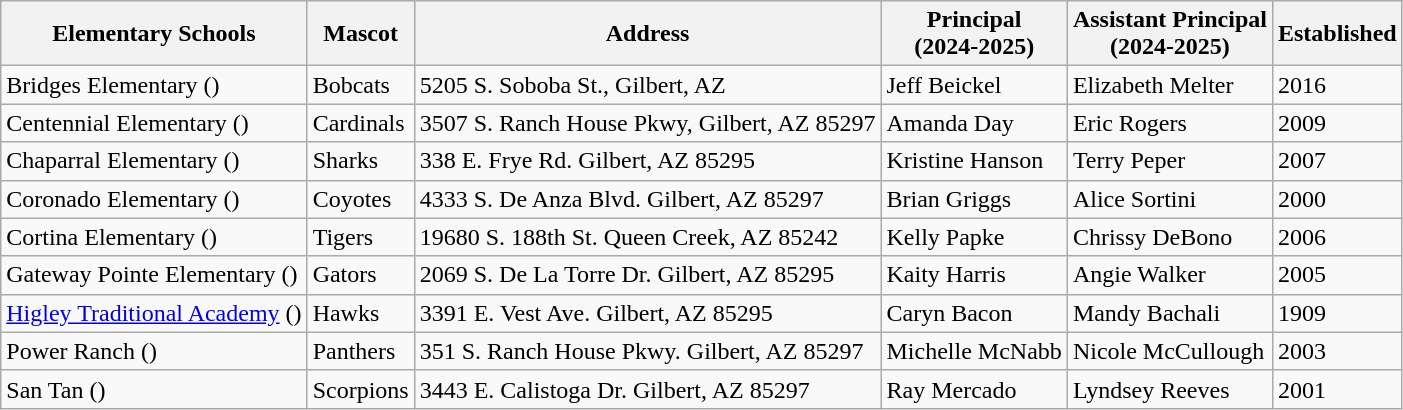<table class="wikitable">
<tr>
<th>Elementary Schools</th>
<th>Mascot</th>
<th>Address</th>
<th>Principal <br> (2024-2025)</th>
<th>Assistant Principal <br> (2024-2025)</th>
<th>Established</th>
</tr>
<tr>
<td>Bridges Elementary ()</td>
<td>Bobcats</td>
<td>5205 S. Soboba St., Gilbert, AZ</td>
<td>Jeff Beickel</td>
<td>Elizabeth Melter</td>
<td>2016</td>
</tr>
<tr>
<td>Centennial Elementary ()</td>
<td>Cardinals</td>
<td>3507 S. Ranch House Pkwy, Gilbert, AZ 85297</td>
<td>Amanda Day</td>
<td>Eric Rogers</td>
<td>2009</td>
</tr>
<tr>
<td>Chaparral Elementary ()</td>
<td>Sharks</td>
<td>338 E. Frye Rd. Gilbert, AZ 85295</td>
<td>Kristine Hanson</td>
<td>Terry Peper</td>
<td>2007</td>
</tr>
<tr>
<td>Coronado Elementary ()</td>
<td>Coyotes</td>
<td>4333 S. De Anza Blvd. Gilbert, AZ 85297</td>
<td>Brian Griggs</td>
<td>Alice Sortini</td>
<td>2000</td>
</tr>
<tr>
<td>Cortina Elementary ()</td>
<td>Tigers</td>
<td>19680 S. 188th St. Queen Creek, AZ 85242</td>
<td>Kelly Papke</td>
<td>Chrissy DeBono</td>
<td>2006</td>
</tr>
<tr>
<td>Gateway Pointe Elementary ()</td>
<td>Gators</td>
<td>2069 S. De La Torre Dr. Gilbert, AZ 85295</td>
<td>Kaity Harris</td>
<td>Angie Walker</td>
<td>2005</td>
</tr>
<tr>
<td><a href='#'>Higley Traditional Academy</a> ()</td>
<td>Hawks</td>
<td>3391 E. Vest Ave. Gilbert, AZ 85295</td>
<td>Caryn Bacon</td>
<td>Mandy Bachali</td>
<td>1909</td>
</tr>
<tr>
<td>Power Ranch ()</td>
<td>Panthers</td>
<td>351 S. Ranch House Pkwy. Gilbert, AZ 85297</td>
<td>Michelle McNabb</td>
<td>Nicole McCullough</td>
<td>2003</td>
</tr>
<tr>
<td>San Tan ()</td>
<td>Scorpions</td>
<td>3443 E. Calistoga Dr. Gilbert, AZ 85297</td>
<td>Ray Mercado</td>
<td>Lyndsey Reeves</td>
<td>2001</td>
</tr>
</table>
